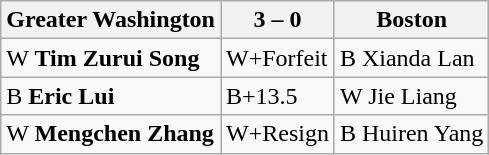<table class="wikitable">
<tr>
<th>Greater Washington</th>
<th>3 – 0</th>
<th>Boston</th>
</tr>
<tr>
<td>W <strong>Tim Zurui Song</strong></td>
<td>W+Forfeit</td>
<td>B Xianda Lan</td>
</tr>
<tr>
<td>B <strong>Eric Lui</strong></td>
<td>B+13.5</td>
<td>W Jie Liang</td>
</tr>
<tr>
<td>W <strong>Mengchen Zhang</strong></td>
<td>W+Resign</td>
<td>B Huiren Yang</td>
</tr>
</table>
